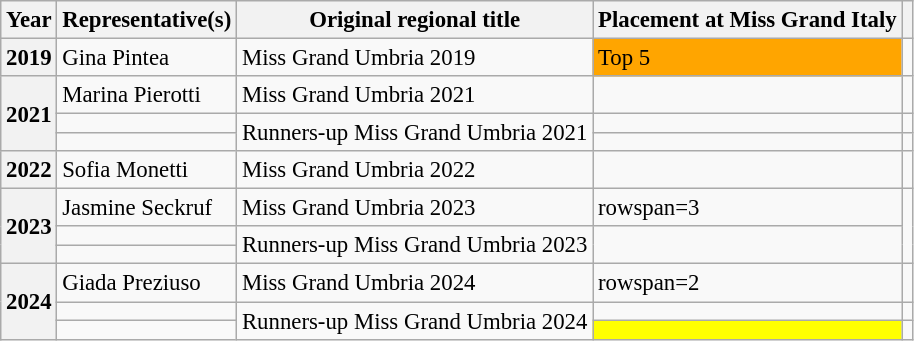<table class="wikitable defaultcenter col2left" style="font-size:95%;">
<tr>
<th>Year</th>
<th>Representative(s)</th>
<th>Original regional title</th>
<th>Placement at Miss Grand Italy</th>
<th></th>
</tr>
<tr>
<th>2019</th>
<td>Gina Pintea</td>
<td>Miss Grand Umbria 2019</td>
<td bgcolor=orange>Top 5</td>
<td></td>
</tr>
<tr>
<th rowspan=3>2021</th>
<td>Marina Pierotti</td>
<td>Miss Grand Umbria 2021</td>
<td></td>
<td></td>
</tr>
<tr>
<td></td>
<td rowspan=2>Runners-up Miss Grand Umbria 2021</td>
<td></td>
<td></td>
</tr>
<tr>
<td></td>
<td></td>
<td></td>
</tr>
<tr>
<th>2022</th>
<td>Sofia Monetti</td>
<td>Miss Grand Umbria 2022</td>
<td></td>
<td></td>
</tr>
<tr>
<th rowspan=3>2023</th>
<td>Jasmine Seckruf</td>
<td>Miss Grand Umbria 2023</td>
<td>rowspan=3 </td>
<td rowspan=3></td>
</tr>
<tr>
<td></td>
<td rowspan=2>Runners-up Miss Grand Umbria 2023</td>
</tr>
<tr>
<td></td>
</tr>
<tr>
<th rowspan=3>2024</th>
<td>Giada Preziuso</td>
<td>Miss Grand Umbria 2024</td>
<td>rowspan=2 </td>
<td></td>
</tr>
<tr>
<td></td>
<td rowspan=2>Runners-up Miss Grand Umbria 2024</td>
<td></td>
</tr>
<tr>
<td></td>
<td bgcolor=yellow></td>
<td></td>
</tr>
</table>
